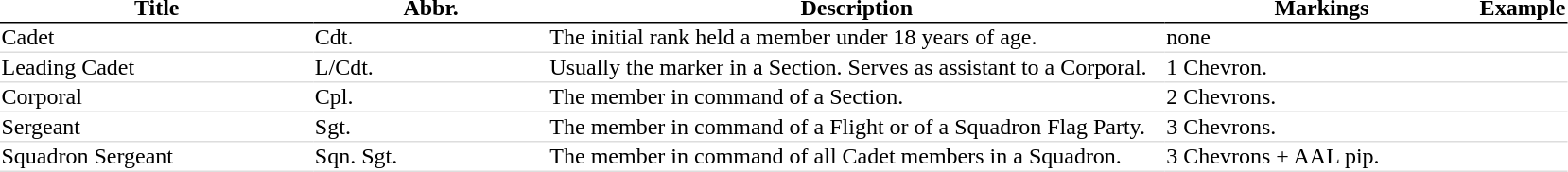<table cellspacing="0">
<tr>
<th style="border-bottom:1px solid black; width:20%;">Title</th>
<th style="border-bottom:1px solid black; width:15%;">Abbr.</th>
<th style="border-bottom: 1px solid black;">Description</th>
<th style="border-bottom:1px solid black; width:20%;">Markings</th>
<th style="border-bottom: 1px solid black;">Example</th>
</tr>
<tr>
<td style="border-bottom:1px solid #ddd;">Cadet</td>
<td style="border-bottom:1px solid #ddd;">Cdt.</td>
<td style="border-bottom:1px solid #ddd; padding-right:0.8em;">The initial rank held a member under 18 years of age.</td>
<td style="border-bottom:1px solid #ddd;">none</td>
<td style="border-bottom:1px solid #ddd;"></td>
</tr>
<tr>
<td style="border-bottom:1px solid #ddd;">Leading Cadet</td>
<td style="border-bottom:1px solid #ddd;">L/Cdt.</td>
<td style="border-bottom:1px solid #ddd; padding-right:0.8em;">Usually the marker in a Section. Serves as assistant to a Corporal.</td>
<td style="border-bottom:1px solid #ddd;">1 Chevron.</td>
<td style="border-bottom:1px solid #ddd;"></td>
</tr>
<tr>
<td style="border-bottom:1px solid #ddd;">Corporal</td>
<td style="border-bottom:1px solid #ddd;">Cpl.</td>
<td style="border-bottom:1px solid #ddd; padding-right:0.8em;">The member in command of a Section.</td>
<td style="border-bottom:1px solid #ddd;">2 Chevrons.</td>
<td style="border-bottom:1px solid #ddd;"></td>
</tr>
<tr>
<td style="border-bottom:1px solid #ddd;">Sergeant</td>
<td style="border-bottom:1px solid #ddd;">Sgt.</td>
<td style="border-bottom:1px solid #ddd; padding-right:0.8em;">The member in command of a Flight or of a Squadron Flag Party.</td>
<td style="border-bottom:1px solid #ddd;">3 Chevrons.</td>
<td style="border-bottom:1px solid #ddd;"></td>
</tr>
<tr>
<td style="border-bottom:1px solid #ddd;">Squadron Sergeant</td>
<td style="border-bottom:1px solid #ddd;">Sqn. Sgt.</td>
<td style="border-bottom:1px solid #ddd; padding-right:0.8em;">The member in command of all Cadet members in a Squadron.</td>
<td style="border-bottom:1px solid #ddd;">3 Chevrons + AAL pip.</td>
<td style="border-bottom:1px solid #ddd;"></td>
</tr>
</table>
